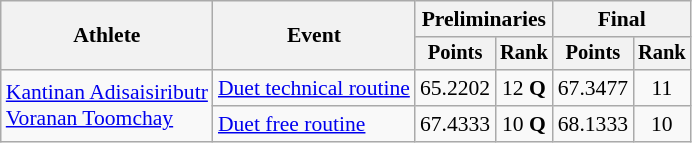<table class="wikitable" style="font-size:90%">
<tr>
<th rowspan="2">Athlete</th>
<th rowspan="2">Event</th>
<th colspan="2">Preliminaries</th>
<th colspan="2">Final</th>
</tr>
<tr style="font-size:95%">
<th>Points</th>
<th>Rank</th>
<th>Points</th>
<th>Rank</th>
</tr>
<tr align="center">
<td align="left" rowspan=2><a href='#'>Kantinan Adisaisiributr</a><br><a href='#'>Voranan Toomchay</a></td>
<td align="left"><a href='#'>Duet technical routine</a></td>
<td>65.2202</td>
<td>12 <strong>Q</strong></td>
<td>67.3477</td>
<td>11</td>
</tr>
<tr align="center">
<td align="left"><a href='#'>Duet free routine</a></td>
<td>67.4333</td>
<td>10 <strong>Q</strong></td>
<td>68.1333</td>
<td>10</td>
</tr>
</table>
